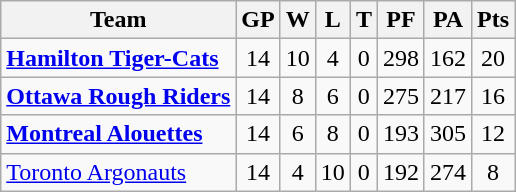<table class="wikitable" style="float:left; margin-right:1em">
<tr>
<th>Team</th>
<th>GP</th>
<th>W</th>
<th>L</th>
<th>T</th>
<th>PF</th>
<th>PA</th>
<th>Pts</th>
</tr>
<tr align="center">
<td align="left"><strong><a href='#'>Hamilton Tiger-Cats</a></strong></td>
<td>14</td>
<td>10</td>
<td>4</td>
<td>0</td>
<td>298</td>
<td>162</td>
<td>20</td>
</tr>
<tr align="center">
<td align="left"><strong><a href='#'>Ottawa Rough Riders</a></strong></td>
<td>14</td>
<td>8</td>
<td>6</td>
<td>0</td>
<td>275</td>
<td>217</td>
<td>16</td>
</tr>
<tr align="center">
<td align="left"><strong><a href='#'>Montreal Alouettes</a></strong></td>
<td>14</td>
<td>6</td>
<td>8</td>
<td>0</td>
<td>193</td>
<td>305</td>
<td>12</td>
</tr>
<tr align="center">
<td align="left"><a href='#'>Toronto Argonauts</a></td>
<td>14</td>
<td>4</td>
<td>10</td>
<td>0</td>
<td>192</td>
<td>274</td>
<td>8</td>
</tr>
</table>
